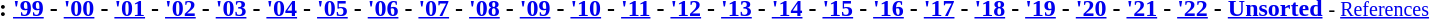<table id="toc" class="toc" summary="Contents" style="margin:auto;">
<tr>
<th>:</th>
<td><strong><a href='#'>'99</a> - <a href='#'>'00</a> - <a href='#'>'01</a> - <a href='#'>'02</a> - <a href='#'>'03</a> - <a href='#'>'04</a> - <a href='#'>'05</a> - <a href='#'>'06</a> - <a href='#'>'07</a> - <a href='#'>'08</a> - <a href='#'>'09</a> - <a href='#'>'10</a> - <a href='#'>'11</a> - <a href='#'>'12</a> - <a href='#'>'13</a> - <a href='#'>'14</a> - <a href='#'>'15</a> - <a href='#'>'16</a> - <a href='#'>'17</a> - <a href='#'>'18</a> - <a href='#'>'19</a> - <a href='#'>'20</a> - <a href='#'>'21</a> - <a href='#'>'22</a> - <a href='#'>Unsorted</a></strong> <small> - <a href='#'>References</a></small> </td>
</tr>
</table>
